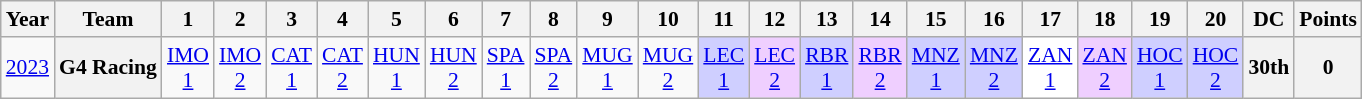<table class="wikitable" style="text-align:center; font-size:90%">
<tr>
<th>Year</th>
<th>Team</th>
<th>1</th>
<th>2</th>
<th>3</th>
<th>4</th>
<th>5</th>
<th>6</th>
<th>7</th>
<th>8</th>
<th>9</th>
<th>10</th>
<th>11</th>
<th>12</th>
<th>13</th>
<th>14</th>
<th>15</th>
<th>16</th>
<th>17</th>
<th>18</th>
<th>19</th>
<th>20</th>
<th>DC</th>
<th>Points</th>
</tr>
<tr>
<td><a href='#'>2023</a></td>
<th>G4 Racing</th>
<td style="background:#;"><a href='#'>IMO<br>1</a></td>
<td style="background:#;"><a href='#'>IMO<br>2</a></td>
<td style="background:#;"><a href='#'>CAT<br>1</a></td>
<td style="background:#;"><a href='#'>CAT<br>2</a></td>
<td style="background:#;"><a href='#'>HUN<br>1</a></td>
<td style="background:#;"><a href='#'>HUN<br>2</a></td>
<td style="background:#;"><a href='#'>SPA<br>1</a></td>
<td style="background:#;"><a href='#'>SPA<br>2</a></td>
<td style="background:#;"><a href='#'>MUG<br>1</a></td>
<td style="background:#;"><a href='#'>MUG<br>2</a></td>
<td style="background:#CFCFFF;"><a href='#'>LEC<br>1</a><br></td>
<td style="background:#EFCFFF;"><a href='#'>LEC<br>2</a><br></td>
<td style="background:#CFCFFF;"><a href='#'>RBR<br>1</a><br></td>
<td style="background:#EFCFFF;"><a href='#'>RBR<br>2</a><br></td>
<td style="background:#CFCFFF;"><a href='#'>MNZ<br>1</a><br></td>
<td style="background:#CFCFFF;"><a href='#'>MNZ<br>2</a><br></td>
<td style="background:#FFFFFF;"><a href='#'>ZAN<br>1</a><br></td>
<td style="background:#EFCFFF;"><a href='#'>ZAN<br>2</a><br></td>
<td style="background:#CFCFFF;"><a href='#'>HOC<br>1</a><br></td>
<td style="background:#CFCFFF;"><a href='#'>HOC<br>2</a><br></td>
<th>30th</th>
<th>0</th>
</tr>
</table>
